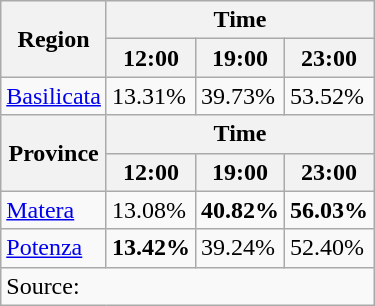<table class="wikitable" style=text-align:left>
<tr>
<th rowspan=2>Region</th>
<th colspan=3>Time</th>
</tr>
<tr>
<th>12:00</th>
<th>19:00</th>
<th>23:00</th>
</tr>
<tr>
<td><a href='#'>Basilicata</a></td>
<td>13.31%</td>
<td>39.73%</td>
<td>53.52%</td>
</tr>
<tr>
<th rowspan="2">Province</th>
<th colspan="3">Time</th>
</tr>
<tr>
<th>12:00</th>
<th>19:00</th>
<th>23:00</th>
</tr>
<tr>
<td><a href='#'>Matera</a></td>
<td>13.08%</td>
<td><strong>40.82%</strong></td>
<td><strong>56.03%</strong></td>
</tr>
<tr>
<td><a href='#'>Potenza</a></td>
<td><strong>13.42%</strong></td>
<td>39.24%</td>
<td>52.40%</td>
</tr>
<tr>
<td colspan=4>Source: </td>
</tr>
</table>
